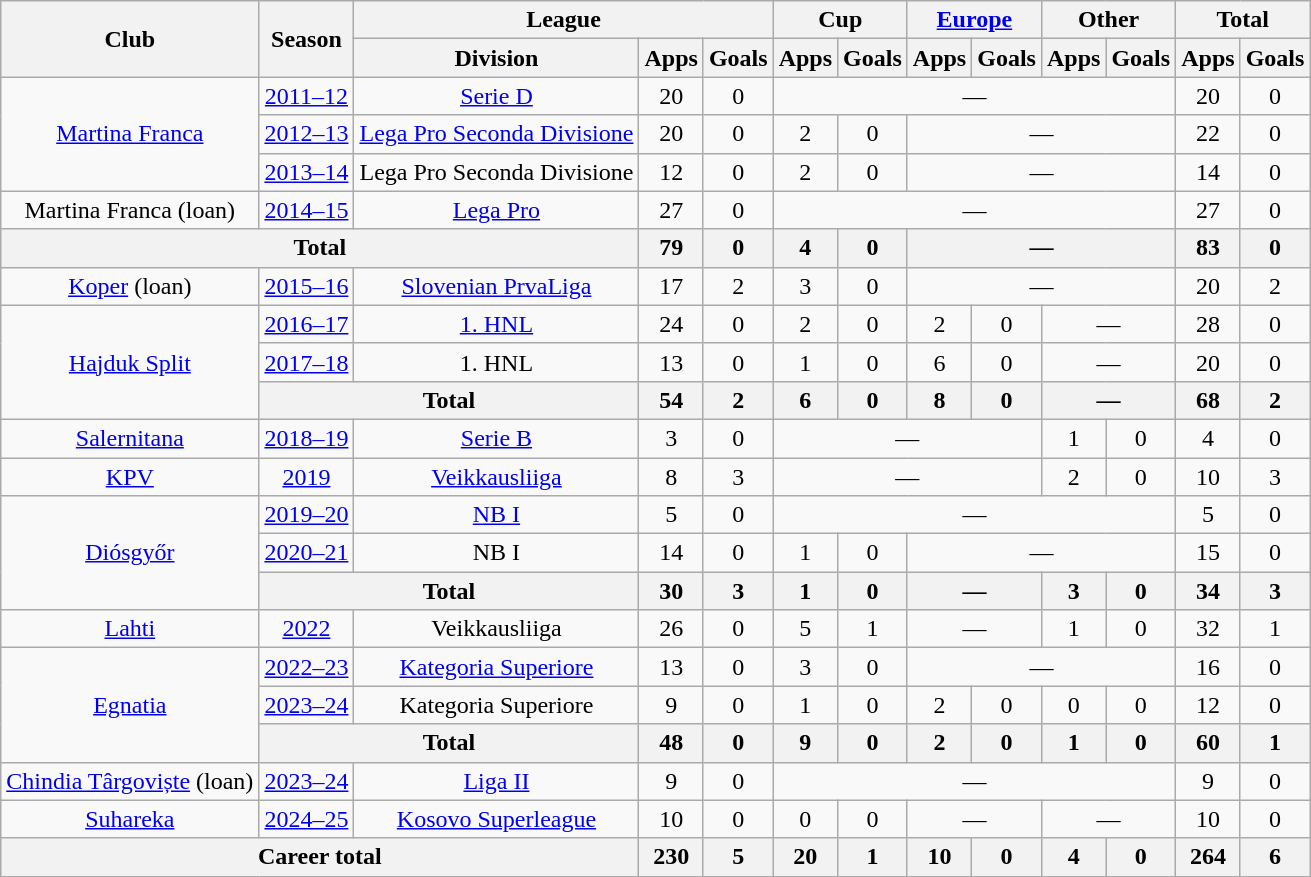<table class="wikitable" style="text-align:center">
<tr>
<th rowspan="2">Club</th>
<th rowspan="2">Season</th>
<th colspan="3">League</th>
<th colspan="2">Cup</th>
<th colspan="2"><a href='#'>Europe</a></th>
<th colspan="2">Other</th>
<th colspan="2">Total</th>
</tr>
<tr>
<th>Division</th>
<th>Apps</th>
<th>Goals</th>
<th>Apps</th>
<th>Goals</th>
<th>Apps</th>
<th>Goals</th>
<th>Apps</th>
<th>Goals</th>
<th>Apps</th>
<th>Goals</th>
</tr>
<tr>
<td rowspan="3" valign="center"><a href='#'>Martina Franca</a></td>
<td><a href='#'>2011–12</a></td>
<td><a href='#'>Serie D</a></td>
<td>20</td>
<td>0</td>
<td colspan="6">—</td>
<td>20</td>
<td>0</td>
</tr>
<tr>
<td><a href='#'>2012–13</a></td>
<td><a href='#'>Lega Pro Seconda Divisione</a></td>
<td>20</td>
<td>0</td>
<td>2</td>
<td>0</td>
<td colspan="4">—</td>
<td>22</td>
<td>0</td>
</tr>
<tr>
<td><a href='#'>2013–14</a></td>
<td>Lega Pro Seconda Divisione</td>
<td>12</td>
<td>0</td>
<td>2</td>
<td>0</td>
<td colspan="4">—</td>
<td>14</td>
<td>0</td>
</tr>
<tr>
<td>Martina Franca (loan)</td>
<td><a href='#'>2014–15</a></td>
<td><a href='#'>Lega Pro</a></td>
<td>27</td>
<td>0</td>
<td colspan="6">—</td>
<td>27</td>
<td>0</td>
</tr>
<tr>
<th colspan="3" valign="center">Total</th>
<th>79</th>
<th>0</th>
<th>4</th>
<th>0</th>
<th colspan="4">—</th>
<th>83</th>
<th>0</th>
</tr>
<tr>
<td rowspan="1" valign="center"><a href='#'>Koper</a> (loan)</td>
<td><a href='#'>2015–16</a></td>
<td><a href='#'>Slovenian PrvaLiga</a></td>
<td>17</td>
<td>2</td>
<td>3</td>
<td>0</td>
<td colspan="4">—</td>
<td>20</td>
<td>2</td>
</tr>
<tr>
<td rowspan="3" valign="center"><a href='#'>Hajduk Split</a></td>
<td><a href='#'>2016–17</a></td>
<td><a href='#'>1. HNL</a></td>
<td>24</td>
<td>0</td>
<td>2</td>
<td>0</td>
<td>2</td>
<td>0</td>
<td colspan="2">—</td>
<td>28</td>
<td>0</td>
</tr>
<tr>
<td><a href='#'>2017–18</a></td>
<td>1. HNL</td>
<td>13</td>
<td>0</td>
<td>1</td>
<td>0</td>
<td>6</td>
<td>0</td>
<td colspan="2">—</td>
<td>20</td>
<td>0</td>
</tr>
<tr>
<th colspan="2" valign="center">Total</th>
<th>54</th>
<th>2</th>
<th>6</th>
<th>0</th>
<th>8</th>
<th>0</th>
<th colspan="2">—</th>
<th>68</th>
<th>2</th>
</tr>
<tr>
<td><a href='#'>Salernitana</a></td>
<td><a href='#'>2018–19</a></td>
<td><a href='#'>Serie B</a></td>
<td>3</td>
<td>0</td>
<td colspan="4">—</td>
<td>1</td>
<td>0</td>
<td>4</td>
<td>0</td>
</tr>
<tr>
<td><a href='#'>KPV</a></td>
<td><a href='#'>2019</a></td>
<td><a href='#'>Veikkausliiga</a></td>
<td>8</td>
<td>3</td>
<td colspan="4">—</td>
<td>2</td>
<td>0</td>
<td>10</td>
<td>3</td>
</tr>
<tr>
<td rowspan="3" valign="center"><a href='#'>Diósgyőr</a></td>
<td><a href='#'>2019–20</a></td>
<td><a href='#'>NB I</a></td>
<td>5</td>
<td>0</td>
<td colspan="6">—</td>
<td>5</td>
<td>0</td>
</tr>
<tr>
<td><a href='#'>2020–21</a></td>
<td>NB I</td>
<td>14</td>
<td>0</td>
<td>1</td>
<td>0</td>
<td colspan="4">—</td>
<td>15</td>
<td>0</td>
</tr>
<tr>
<th colspan="2" valign="center">Total</th>
<th>30</th>
<th>3</th>
<th>1</th>
<th>0</th>
<th colspan="2">—</th>
<th>3</th>
<th>0</th>
<th>34</th>
<th>3</th>
</tr>
<tr>
<td><a href='#'>Lahti</a></td>
<td><a href='#'>2022</a></td>
<td>Veikkausliiga</td>
<td>26</td>
<td>0</td>
<td>5</td>
<td>1</td>
<td colspan="2">—</td>
<td>1</td>
<td>0</td>
<td>32</td>
<td>1</td>
</tr>
<tr>
<td rowspan="3" valign="center"><a href='#'>Egnatia</a></td>
<td><a href='#'>2022–23</a></td>
<td><a href='#'>Kategoria Superiore</a></td>
<td>13</td>
<td>0</td>
<td>3</td>
<td>0</td>
<td colspan="4">—</td>
<td>16</td>
<td>0</td>
</tr>
<tr>
<td><a href='#'>2023–24</a></td>
<td>Kategoria Superiore</td>
<td>9</td>
<td>0</td>
<td>1</td>
<td>0</td>
<td>2</td>
<td>0</td>
<td>0</td>
<td>0</td>
<td>12</td>
<td>0</td>
</tr>
<tr>
<th colspan="2" valign="center">Total</th>
<th>48</th>
<th>0</th>
<th>9</th>
<th>0</th>
<th>2</th>
<th>0</th>
<th>1</th>
<th>0</th>
<th>60</th>
<th>1</th>
</tr>
<tr>
<td><a href='#'>Chindia Târgoviște</a> (loan)</td>
<td><a href='#'>2023–24</a></td>
<td><a href='#'>Liga II</a></td>
<td>9</td>
<td>0</td>
<td colspan="6">—</td>
<td>9</td>
<td>0</td>
</tr>
<tr>
<td><a href='#'>Suhareka</a></td>
<td><a href='#'>2024–25</a></td>
<td><a href='#'>Kosovo Superleague</a></td>
<td>10</td>
<td>0</td>
<td>0</td>
<td>0</td>
<td colspan="2">—</td>
<td colspan="2">—</td>
<td>10</td>
<td>0</td>
</tr>
<tr>
<th colspan="3">Career total</th>
<th>230</th>
<th>5</th>
<th>20</th>
<th>1</th>
<th>10</th>
<th>0</th>
<th>4</th>
<th>0</th>
<th>264</th>
<th>6</th>
</tr>
</table>
